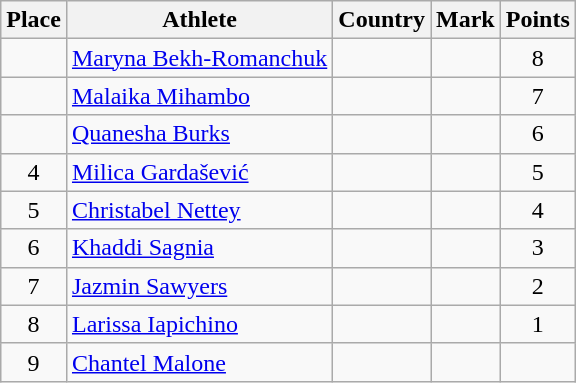<table class="wikitable">
<tr>
<th>Place</th>
<th>Athlete</th>
<th>Country</th>
<th>Mark</th>
<th>Points</th>
</tr>
<tr>
<td align=center></td>
<td><a href='#'>Maryna Bekh-Romanchuk</a></td>
<td></td>
<td> </td>
<td align=center>8</td>
</tr>
<tr>
<td align=center></td>
<td><a href='#'>Malaika Mihambo</a></td>
<td></td>
<td> </td>
<td align=center>7</td>
</tr>
<tr>
<td align=center></td>
<td><a href='#'>Quanesha Burks</a></td>
<td></td>
<td> </td>
<td align=center>6</td>
</tr>
<tr>
<td align=center>4</td>
<td><a href='#'>Milica Gardašević</a></td>
<td></td>
<td> </td>
<td align=center>5</td>
</tr>
<tr>
<td align=center>5</td>
<td><a href='#'>Christabel Nettey</a></td>
<td></td>
<td> </td>
<td align=center>4</td>
</tr>
<tr>
<td align=center>6</td>
<td><a href='#'>Khaddi Sagnia</a></td>
<td></td>
<td> </td>
<td align=center>3</td>
</tr>
<tr>
<td align=center>7</td>
<td><a href='#'>Jazmin Sawyers</a></td>
<td></td>
<td> </td>
<td align=center>2</td>
</tr>
<tr>
<td align=center>8</td>
<td><a href='#'>Larissa Iapichino</a></td>
<td></td>
<td> </td>
<td align=center>1</td>
</tr>
<tr>
<td align=center>9</td>
<td><a href='#'>Chantel Malone</a></td>
<td></td>
<td> </td>
<td align=center></td>
</tr>
</table>
